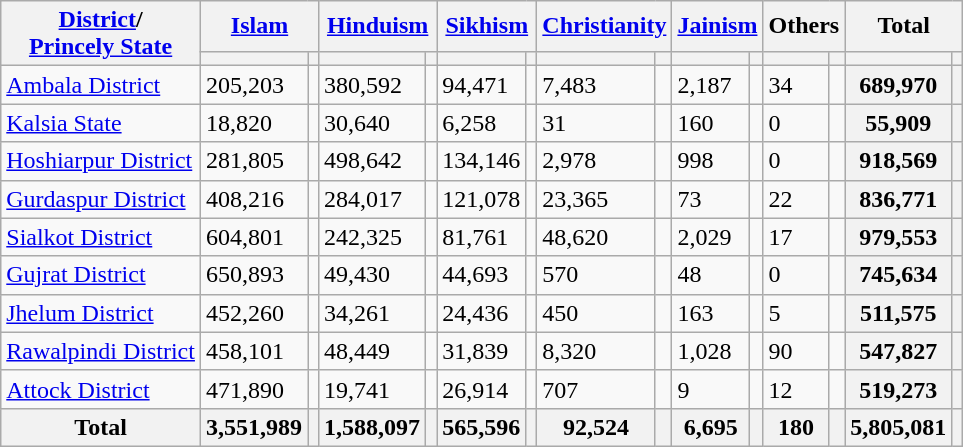<table class="wikitable sortable">
<tr>
<th rowspan="2"><a href='#'>District</a>/<br><a href='#'>Princely State</a></th>
<th colspan="2"><a href='#'>Islam</a> </th>
<th colspan="2"><a href='#'>Hinduism</a> </th>
<th colspan="2"><a href='#'>Sikhism</a> </th>
<th colspan="2"><a href='#'>Christianity</a> </th>
<th colspan="2"><a href='#'>Jainism</a> </th>
<th colspan="2">Others</th>
<th colspan="2">Total</th>
</tr>
<tr>
<th><a href='#'></a></th>
<th></th>
<th></th>
<th></th>
<th></th>
<th></th>
<th></th>
<th></th>
<th></th>
<th></th>
<th></th>
<th></th>
<th></th>
<th></th>
</tr>
<tr>
<td><a href='#'>Ambala District</a></td>
<td>205,203</td>
<td></td>
<td>380,592</td>
<td></td>
<td>94,471</td>
<td></td>
<td>7,483</td>
<td></td>
<td>2,187</td>
<td></td>
<td>34</td>
<td></td>
<th>689,970</th>
<th></th>
</tr>
<tr>
<td><a href='#'>Kalsia State</a></td>
<td>18,820</td>
<td></td>
<td>30,640</td>
<td></td>
<td>6,258</td>
<td></td>
<td>31</td>
<td></td>
<td>160</td>
<td></td>
<td>0</td>
<td></td>
<th>55,909</th>
<th></th>
</tr>
<tr>
<td><a href='#'>Hoshiarpur District</a></td>
<td>281,805</td>
<td></td>
<td>498,642</td>
<td></td>
<td>134,146</td>
<td></td>
<td>2,978</td>
<td></td>
<td>998</td>
<td></td>
<td>0</td>
<td></td>
<th>918,569</th>
<th></th>
</tr>
<tr>
<td><a href='#'>Gurdaspur District</a></td>
<td>408,216</td>
<td></td>
<td>284,017</td>
<td></td>
<td>121,078</td>
<td></td>
<td>23,365</td>
<td></td>
<td>73</td>
<td></td>
<td>22</td>
<td></td>
<th>836,771</th>
<th></th>
</tr>
<tr>
<td><a href='#'>Sialkot District</a></td>
<td>604,801</td>
<td></td>
<td>242,325</td>
<td></td>
<td>81,761</td>
<td></td>
<td>48,620</td>
<td></td>
<td>2,029</td>
<td></td>
<td>17</td>
<td></td>
<th>979,553</th>
<th></th>
</tr>
<tr>
<td><a href='#'>Gujrat District</a></td>
<td>650,893</td>
<td></td>
<td>49,430</td>
<td></td>
<td>44,693</td>
<td></td>
<td>570</td>
<td></td>
<td>48</td>
<td></td>
<td>0</td>
<td></td>
<th>745,634</th>
<th></th>
</tr>
<tr>
<td><a href='#'>Jhelum District</a></td>
<td>452,260</td>
<td></td>
<td>34,261</td>
<td></td>
<td>24,436</td>
<td></td>
<td>450</td>
<td></td>
<td>163</td>
<td></td>
<td>5</td>
<td></td>
<th>511,575</th>
<th></th>
</tr>
<tr>
<td><a href='#'>Rawalpindi District</a></td>
<td>458,101</td>
<td></td>
<td>48,449</td>
<td></td>
<td>31,839</td>
<td></td>
<td>8,320</td>
<td></td>
<td>1,028</td>
<td></td>
<td>90</td>
<td></td>
<th>547,827</th>
<th></th>
</tr>
<tr>
<td><a href='#'>Attock District</a></td>
<td>471,890</td>
<td></td>
<td>19,741</td>
<td></td>
<td>26,914</td>
<td></td>
<td>707</td>
<td></td>
<td>9</td>
<td></td>
<td>12</td>
<td></td>
<th>519,273</th>
<th></th>
</tr>
<tr>
<th>Total</th>
<th>3,551,989</th>
<th></th>
<th>1,588,097</th>
<th></th>
<th>565,596</th>
<th></th>
<th>92,524</th>
<th></th>
<th>6,695</th>
<th></th>
<th>180</th>
<th></th>
<th>5,805,081</th>
<th></th>
</tr>
</table>
